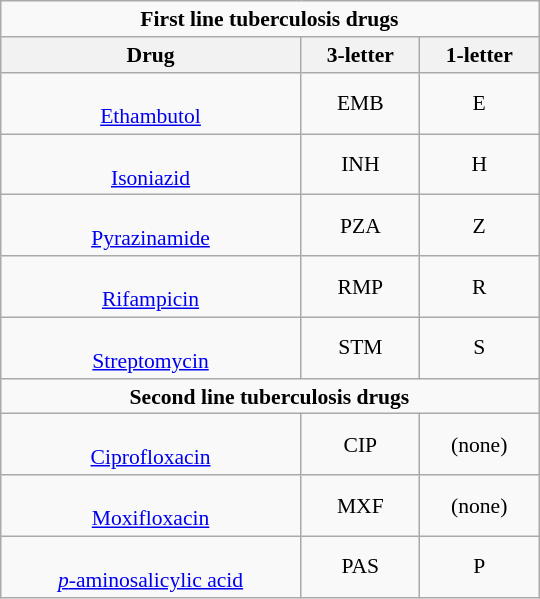<table class="wikitable" style="width: 25em; text-align: left; font-size: 90%;" style=margin-left:15px; align="right">
<tr>
<td colspan="3" style="text-align:center"><strong>First line tuberculosis drugs</strong></td>
</tr>
<tr>
<th>Drug</th>
<th>3-letter</th>
<th>1-letter</th>
</tr>
<tr style="text-align:center">
<td><br><a href='#'>Ethambutol</a></td>
<td>EMB</td>
<td>E</td>
</tr>
<tr style="text-align:center">
<td><br><a href='#'>Isoniazid</a></td>
<td>INH</td>
<td>H</td>
</tr>
<tr style="text-align:center">
<td><br><a href='#'>Pyrazinamide</a></td>
<td>PZA</td>
<td>Z</td>
</tr>
<tr style="text-align:center">
<td><br><a href='#'>Rifampicin</a></td>
<td>RMP</td>
<td>R</td>
</tr>
<tr style="text-align:center">
<td><br><a href='#'>Streptomycin</a></td>
<td>STM</td>
<td>S</td>
</tr>
<tr style="text-align:center">
<td colspan="3" style="text-align:center"><strong>Second line tuberculosis drugs</strong></td>
</tr>
<tr style="text-align:center">
<td><br><a href='#'>Ciprofloxacin</a></td>
<td>CIP</td>
<td>(none)</td>
</tr>
<tr style="text-align:center">
<td><br><a href='#'>Moxifloxacin</a></td>
<td>MXF</td>
<td>(none)</td>
</tr>
<tr style="text-align:center">
<td><br><a href='#'><em>p</em>-aminosalicylic acid</a></td>
<td>PAS</td>
<td>P</td>
</tr>
</table>
